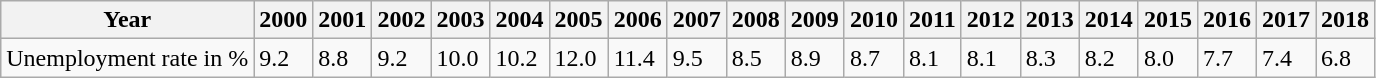<table class="wikitable">
<tr>
<th>Year</th>
<th>2000</th>
<th>2001</th>
<th>2002</th>
<th>2003</th>
<th>2004</th>
<th>2005</th>
<th>2006</th>
<th>2007</th>
<th>2008</th>
<th>2009</th>
<th>2010</th>
<th>2011</th>
<th>2012</th>
<th>2013</th>
<th>2014</th>
<th>2015</th>
<th>2016</th>
<th>2017</th>
<th>2018</th>
</tr>
<tr>
<td>Unemployment rate in %</td>
<td>9.2</td>
<td>8.8</td>
<td>9.2</td>
<td>10.0</td>
<td>10.2</td>
<td>12.0</td>
<td>11.4</td>
<td>9.5</td>
<td>8.5</td>
<td>8.9</td>
<td>8.7</td>
<td>8.1</td>
<td>8.1</td>
<td>8.3</td>
<td>8.2</td>
<td>8.0</td>
<td>7.7</td>
<td>7.4</td>
<td>6.8</td>
</tr>
</table>
